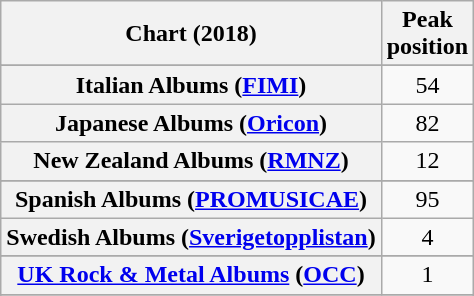<table class="wikitable sortable plainrowheaders" style="text-align:center">
<tr>
<th scope="col">Chart (2018)</th>
<th scope="col">Peak<br> position</th>
</tr>
<tr>
</tr>
<tr>
</tr>
<tr>
</tr>
<tr>
</tr>
<tr>
</tr>
<tr>
</tr>
<tr>
</tr>
<tr>
</tr>
<tr>
</tr>
<tr>
</tr>
<tr>
</tr>
<tr>
</tr>
<tr>
<th scope="row">Italian Albums (<a href='#'>FIMI</a>)</th>
<td>54</td>
</tr>
<tr>
<th scope="row">Japanese Albums (<a href='#'>Oricon</a>)</th>
<td>82</td>
</tr>
<tr>
<th scope="row">New Zealand Albums (<a href='#'>RMNZ</a>)</th>
<td>12</td>
</tr>
<tr>
</tr>
<tr>
</tr>
<tr>
<th scope="row">Spanish Albums (<a href='#'>PROMUSICAE</a>)</th>
<td>95</td>
</tr>
<tr>
<th scope="row">Swedish Albums (<a href='#'>Sverigetopplistan</a>)</th>
<td>4</td>
</tr>
<tr>
</tr>
<tr>
</tr>
<tr>
<th scope="row"><a href='#'>UK Rock & Metal Albums</a> (<a href='#'>OCC</a>)</th>
<td>1</td>
</tr>
<tr>
</tr>
<tr>
</tr>
<tr>
</tr>
<tr>
</tr>
</table>
